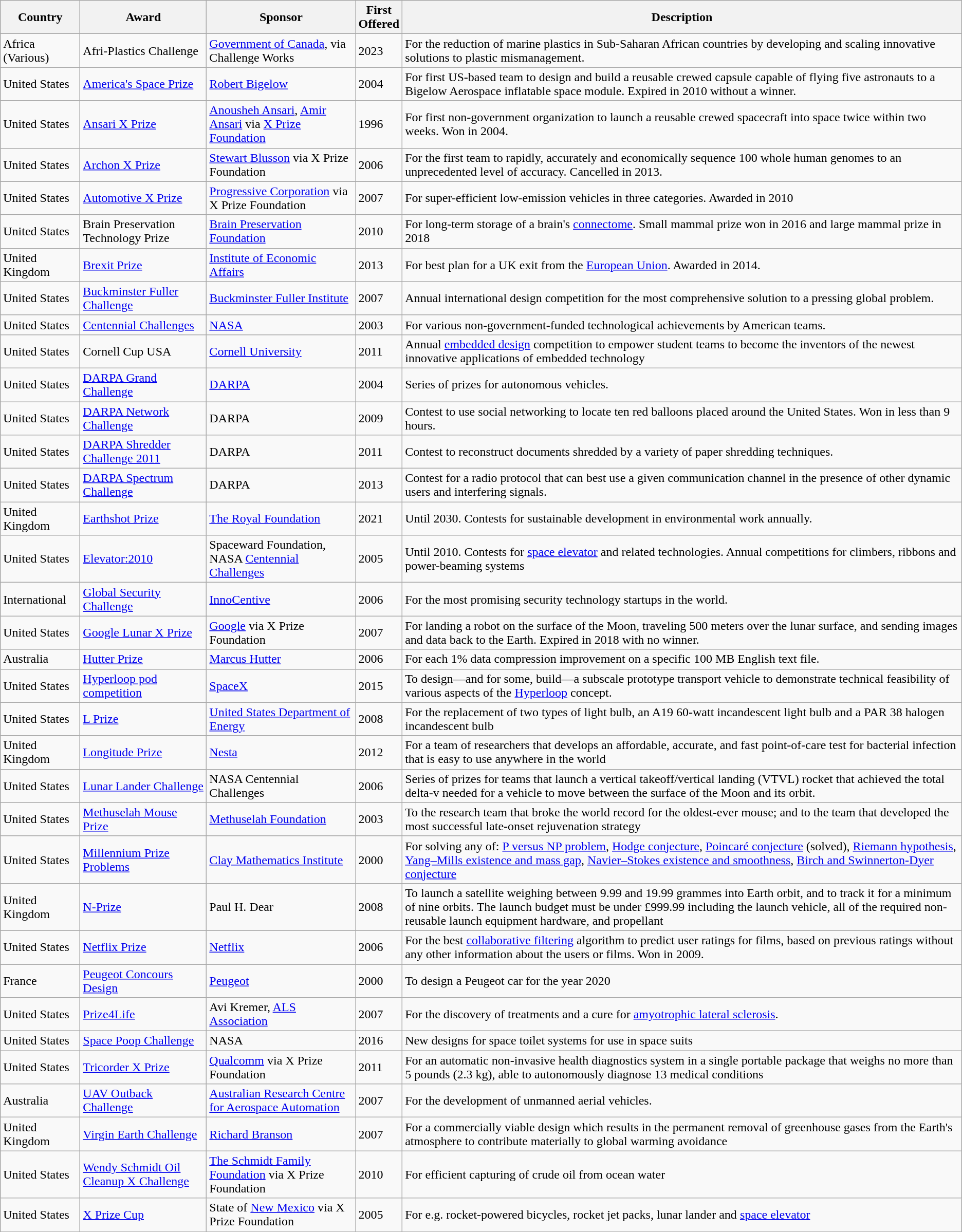<table class="wikitable sortable">
<tr>
<th style="width:6em;">Country</th>
<th>Award</th>
<th>Sponsor</th>
<th>First<br>Offered</th>
<th>Description</th>
</tr>
<tr>
<td>Africa (Various)</td>
<td>Afri-Plastics Challenge</td>
<td><a href='#'>Government of Canada</a>, via Challenge Works</td>
<td>2023</td>
<td>For the reduction of marine plastics in Sub-Saharan African countries by developing and scaling innovative solutions to plastic mismanagement.</td>
</tr>
<tr>
<td>United States</td>
<td><a href='#'>America's Space Prize</a></td>
<td><a href='#'>Robert Bigelow</a></td>
<td>2004</td>
<td>For first US-based team to design and build a reusable crewed capsule capable of flying five astronauts to a Bigelow Aerospace inflatable space module. Expired in 2010 without a winner.</td>
</tr>
<tr>
<td>United States</td>
<td><a href='#'>Ansari X Prize</a></td>
<td><a href='#'>Anousheh Ansari</a>, <a href='#'>Amir Ansari</a> via <a href='#'>X Prize Foundation</a></td>
<td>1996</td>
<td>For first non-government organization to launch a reusable crewed spacecraft into space twice within two weeks. Won in 2004.</td>
</tr>
<tr>
<td>United States</td>
<td><a href='#'>Archon X Prize</a></td>
<td><a href='#'>Stewart Blusson</a> via X Prize Foundation</td>
<td>2006</td>
<td>For the first team to rapidly, accurately and economically sequence 100 whole human genomes to an unprecedented level of accuracy. Cancelled in 2013.</td>
</tr>
<tr>
<td>United States</td>
<td><a href='#'>Automotive X Prize</a></td>
<td><a href='#'>Progressive Corporation</a> via X Prize Foundation</td>
<td>2007</td>
<td>For super-efficient low-emission vehicles in three categories. Awarded in 2010</td>
</tr>
<tr>
<td>United States</td>
<td>Brain Preservation Technology Prize</td>
<td><a href='#'>Brain Preservation Foundation</a></td>
<td>2010</td>
<td>For long-term storage of a brain's <a href='#'>connectome</a>. Small mammal prize won in 2016 and large mammal prize in 2018</td>
</tr>
<tr>
<td>United Kingdom</td>
<td><a href='#'>Brexit Prize</a></td>
<td><a href='#'>Institute of Economic Affairs</a></td>
<td>2013</td>
<td>For best plan for a UK exit from the <a href='#'>European Union</a>. Awarded in 2014.</td>
</tr>
<tr>
<td>United States</td>
<td><a href='#'>Buckminster Fuller Challenge</a></td>
<td><a href='#'>Buckminster Fuller Institute</a></td>
<td>2007</td>
<td>Annual international design competition for the most comprehensive solution to a pressing global problem.</td>
</tr>
<tr>
<td>United States</td>
<td><a href='#'>Centennial Challenges</a></td>
<td><a href='#'>NASA</a></td>
<td>2003</td>
<td>For various non-government-funded technological achievements by American teams.</td>
</tr>
<tr>
<td>United States</td>
<td>Cornell Cup USA</td>
<td><a href='#'>Cornell University</a></td>
<td>2011</td>
<td>Annual <a href='#'>embedded design</a> competition to empower student teams to become the inventors of the newest innovative applications of embedded technology</td>
</tr>
<tr>
<td>United States</td>
<td><a href='#'>DARPA Grand Challenge</a></td>
<td><a href='#'>DARPA</a></td>
<td>2004</td>
<td>Series of prizes for autonomous vehicles.</td>
</tr>
<tr>
<td>United States</td>
<td><a href='#'>DARPA Network Challenge</a></td>
<td>DARPA</td>
<td>2009</td>
<td>Contest to use social networking to locate ten red balloons placed around the United States. Won in less than 9 hours.</td>
</tr>
<tr>
<td>United States</td>
<td><a href='#'>DARPA Shredder Challenge 2011</a></td>
<td>DARPA</td>
<td>2011</td>
<td>Contest to reconstruct documents shredded by a variety of paper shredding techniques.</td>
</tr>
<tr>
<td>United States</td>
<td><a href='#'>DARPA Spectrum Challenge</a></td>
<td>DARPA</td>
<td>2013</td>
<td>Contest for a radio protocol that can best use a given communication channel in the presence of other dynamic users and interfering signals.</td>
</tr>
<tr>
<td>United Kingdom</td>
<td><a href='#'>Earthshot Prize</a></td>
<td><a href='#'>The Royal Foundation</a></td>
<td>2021</td>
<td>Until 2030. Contests for sustainable development in environmental work annually.</td>
</tr>
<tr>
<td>United States</td>
<td><a href='#'>Elevator:2010</a></td>
<td>Spaceward Foundation, NASA <a href='#'>Centennial Challenges</a></td>
<td>2005</td>
<td>Until 2010. Contests for <a href='#'>space elevator</a> and related technologies. Annual competitions for climbers, ribbons and power-beaming systems</td>
</tr>
<tr>
<td>International</td>
<td><a href='#'>Global Security Challenge</a></td>
<td><a href='#'>InnoCentive</a></td>
<td>2006</td>
<td>For the most promising security technology startups in the world.</td>
</tr>
<tr>
<td>United States</td>
<td><a href='#'>Google Lunar X Prize</a></td>
<td><a href='#'>Google</a> via X Prize Foundation</td>
<td>2007</td>
<td>For landing a robot on the surface of the Moon, traveling 500 meters over the lunar surface, and sending images and data back to the Earth. Expired in 2018 with no winner.</td>
</tr>
<tr>
<td>Australia</td>
<td><a href='#'>Hutter Prize</a></td>
<td><a href='#'>Marcus Hutter</a></td>
<td>2006</td>
<td>For each 1% data compression improvement on a specific 100 MB English text file.</td>
</tr>
<tr>
<td>United States</td>
<td><a href='#'>Hyperloop pod competition</a></td>
<td><a href='#'>SpaceX</a></td>
<td>2015</td>
<td>To design—and for some, build—a subscale prototype transport vehicle to demonstrate technical feasibility of various aspects of the <a href='#'>Hyperloop</a> concept.</td>
</tr>
<tr>
<td>United States</td>
<td><a href='#'>L Prize</a></td>
<td><a href='#'>United States Department of Energy</a></td>
<td>2008</td>
<td>For the replacement of two types of light bulb, an A19 60-watt incandescent light bulb and a PAR 38 halogen incandescent bulb</td>
</tr>
<tr>
<td>United Kingdom</td>
<td><a href='#'>Longitude Prize</a></td>
<td><a href='#'>Nesta</a></td>
<td>2012</td>
<td>For a team of researchers that develops an affordable, accurate, and fast point-of-care test for bacterial infection that is easy to use anywhere in the world</td>
</tr>
<tr>
<td>United States</td>
<td><a href='#'>Lunar Lander Challenge</a></td>
<td>NASA Centennial Challenges</td>
<td>2006</td>
<td>Series of prizes for teams that launch a vertical takeoff/vertical landing (VTVL) rocket that achieved the total delta-v needed for a vehicle to move between the surface of the Moon and its orbit.</td>
</tr>
<tr>
<td>United States</td>
<td><a href='#'>Methuselah Mouse Prize</a></td>
<td><a href='#'>Methuselah Foundation</a></td>
<td>2003</td>
<td>To the research team that broke the world record for the oldest-ever mouse; and to the team that developed the most successful late-onset rejuvenation strategy</td>
</tr>
<tr>
<td>United States</td>
<td><a href='#'>Millennium Prize Problems</a></td>
<td><a href='#'>Clay Mathematics Institute</a></td>
<td>2000</td>
<td>For solving any of: <a href='#'>P versus NP problem</a>, <a href='#'>Hodge conjecture</a>, <a href='#'>Poincaré conjecture</a> (solved), <a href='#'>Riemann hypothesis</a>, <a href='#'>Yang–Mills existence and mass gap</a>, <a href='#'>Navier–Stokes existence and smoothness</a>, <a href='#'>Birch and Swinnerton-Dyer conjecture</a></td>
</tr>
<tr>
<td>United Kingdom</td>
<td><a href='#'>N-Prize</a></td>
<td>Paul H. Dear</td>
<td>2008</td>
<td>To launch a satellite weighing between 9.99 and 19.99 grammes into Earth orbit, and to track it for a minimum of nine orbits. The launch budget must be under £999.99 including the launch vehicle, all of the required non-reusable launch equipment hardware, and propellant</td>
</tr>
<tr>
<td>United States</td>
<td><a href='#'>Netflix Prize</a></td>
<td><a href='#'>Netflix</a></td>
<td>2006</td>
<td>For the best <a href='#'>collaborative filtering</a> algorithm to predict user ratings for films, based on previous ratings without any other information about the users or films. Won in 2009.</td>
</tr>
<tr>
<td>France</td>
<td><a href='#'>Peugeot Concours Design</a></td>
<td><a href='#'>Peugeot</a></td>
<td>2000</td>
<td>To design a Peugeot car for the year 2020</td>
</tr>
<tr>
<td>United States</td>
<td><a href='#'>Prize4Life</a></td>
<td>Avi Kremer, <a href='#'>ALS Association</a></td>
<td>2007</td>
<td>For the discovery of treatments and a cure for <a href='#'>amyotrophic lateral sclerosis</a>.</td>
</tr>
<tr>
<td>United States</td>
<td><a href='#'>Space Poop Challenge</a></td>
<td>NASA</td>
<td>2016</td>
<td>New designs for space toilet systems for use in space suits</td>
</tr>
<tr>
<td>United States</td>
<td><a href='#'>Tricorder X Prize</a></td>
<td><a href='#'>Qualcomm</a> via X Prize Foundation</td>
<td>2011</td>
<td>For an automatic non-invasive health diagnostics system in a single portable package that weighs no more than 5 pounds (2.3 kg), able to autonomously diagnose 13 medical conditions</td>
</tr>
<tr>
<td>Australia</td>
<td><a href='#'>UAV Outback Challenge</a></td>
<td><a href='#'>Australian Research Centre for Aerospace Automation</a></td>
<td>2007</td>
<td>For the development of unmanned aerial vehicles.</td>
</tr>
<tr>
<td>United Kingdom</td>
<td><a href='#'>Virgin Earth Challenge</a></td>
<td><a href='#'>Richard Branson</a></td>
<td>2007</td>
<td>For a commercially viable design which results in the permanent removal of greenhouse gases from the Earth's atmosphere to contribute materially to global warming avoidance</td>
</tr>
<tr>
<td>United States</td>
<td><a href='#'>Wendy Schmidt Oil Cleanup X Challenge</a></td>
<td><a href='#'>The Schmidt Family Foundation</a> via X Prize Foundation</td>
<td>2010</td>
<td>For efficient capturing of crude oil from ocean water</td>
</tr>
<tr>
<td>United States</td>
<td><a href='#'>X Prize Cup</a></td>
<td>State of <a href='#'>New Mexico</a> via X Prize Foundation</td>
<td>2005</td>
<td>For e.g. rocket-powered bicycles, rocket jet packs, lunar lander and <a href='#'>space elevator</a></td>
</tr>
</table>
